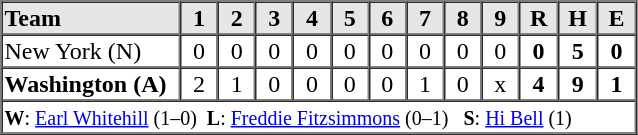<table border=1 cellspacing=0 width=425 style="margin-left:3em;">
<tr style="text-align:center; background-color:#e6e6e6;">
<th align=left width=125>Team</th>
<th width=25>1</th>
<th width=25>2</th>
<th width=25>3</th>
<th width=25>4</th>
<th width=25>5</th>
<th width=25>6</th>
<th width=25>7</th>
<th width=25>8</th>
<th width=25>9</th>
<th width=25>R</th>
<th width=25>H</th>
<th width=25>E</th>
</tr>
<tr style="text-align:center;">
<td align=left>New York (N)</td>
<td>0</td>
<td>0</td>
<td>0</td>
<td>0</td>
<td>0</td>
<td>0</td>
<td>0</td>
<td>0</td>
<td>0</td>
<td><strong>0</strong></td>
<td><strong>5</strong></td>
<td><strong>0</strong></td>
</tr>
<tr style="text-align:center;">
<td align=left><strong>Washington (A)</strong></td>
<td>2</td>
<td>1</td>
<td>0</td>
<td>0</td>
<td>0</td>
<td>0</td>
<td>1</td>
<td>0</td>
<td>x</td>
<td><strong>4</strong></td>
<td><strong>9</strong></td>
<td><strong>1</strong></td>
</tr>
<tr style="text-align:left;">
<td colspan=13><small><strong>W</strong>: <a href='#'>Earl Whitehill</a> (1–0)  <strong>L</strong>: <a href='#'>Freddie Fitzsimmons</a> (0–1)   <strong>S</strong>: <a href='#'>Hi Bell</a> (1)</small></td>
</tr>
</table>
